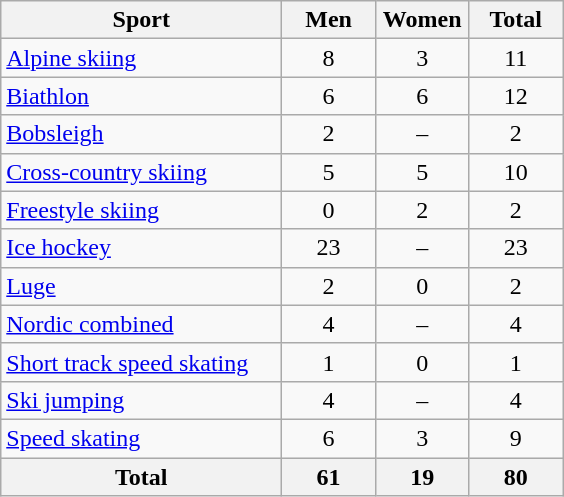<table class="wikitable sortable" style="text-align:center;">
<tr>
<th width=180>Sport</th>
<th width=55>Men</th>
<th width=55>Women</th>
<th width=55>Total</th>
</tr>
<tr>
<td align=left><a href='#'>Alpine skiing</a></td>
<td>8</td>
<td>3</td>
<td>11</td>
</tr>
<tr>
<td align=left><a href='#'>Biathlon</a></td>
<td>6</td>
<td>6</td>
<td>12</td>
</tr>
<tr>
<td align=left><a href='#'>Bobsleigh</a></td>
<td>2</td>
<td>–</td>
<td>2</td>
</tr>
<tr>
<td align=left><a href='#'>Cross-country skiing</a></td>
<td>5</td>
<td>5</td>
<td>10</td>
</tr>
<tr>
<td align=left><a href='#'>Freestyle skiing</a></td>
<td>0</td>
<td>2</td>
<td>2</td>
</tr>
<tr>
<td align=left><a href='#'>Ice hockey</a></td>
<td>23</td>
<td>–</td>
<td>23</td>
</tr>
<tr>
<td align=left><a href='#'>Luge</a></td>
<td>2</td>
<td>0</td>
<td>2</td>
</tr>
<tr>
<td align=left><a href='#'>Nordic combined</a></td>
<td>4</td>
<td>–</td>
<td>4</td>
</tr>
<tr>
<td align=left><a href='#'>Short track speed skating</a></td>
<td>1</td>
<td>0</td>
<td>1</td>
</tr>
<tr>
<td align=left><a href='#'>Ski jumping</a></td>
<td>4</td>
<td>–</td>
<td>4</td>
</tr>
<tr>
<td align=left><a href='#'>Speed skating</a></td>
<td>6</td>
<td>3</td>
<td>9</td>
</tr>
<tr>
<th>Total</th>
<th>61</th>
<th>19</th>
<th>80</th>
</tr>
</table>
